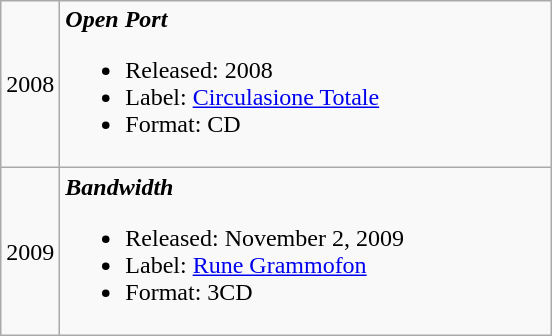<table class="wikitable">
<tr>
<td>2008</td>
<td style="width:20em"><strong><em>Open Port</em></strong><br><ul><li>Released: 2008</li><li>Label: <a href='#'>Circulasione Totale</a></li><li>Format: CD</li></ul></td>
</tr>
<tr>
<td>2009</td>
<td style="width:20em"><strong><em>Bandwidth</em></strong><br><ul><li>Released: November 2, 2009</li><li>Label: <a href='#'>Rune Grammofon</a> </li><li>Format: 3CD</li></ul></td>
</tr>
</table>
